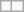<table class="wikitable">
<tr>
<td></td>
<td></td>
</tr>
</table>
